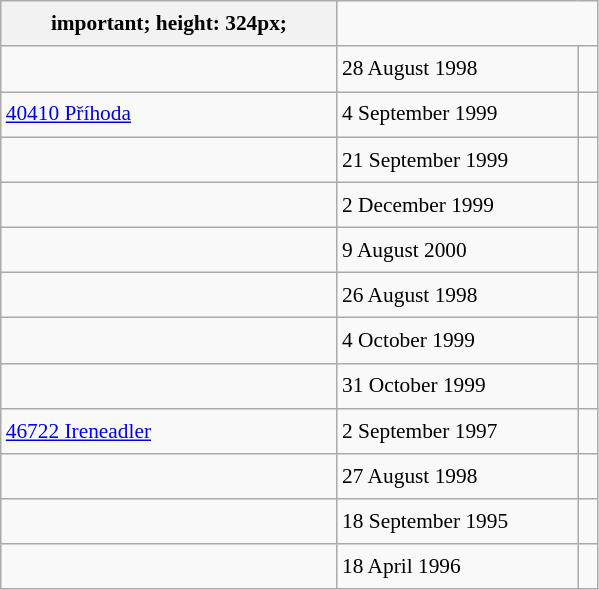<table class="wikitable" style="font-size: 89%; float: left; width: 28em; margin-right: 1em; line-height: 1.65em">
<tr>
<th>important; height: 324px;</th>
</tr>
<tr>
<td></td>
<td>28 August 1998</td>
<td></td>
</tr>
<tr>
<td><a href='#'>40410 Příhoda</a></td>
<td>4 September 1999</td>
<td></td>
</tr>
<tr>
<td></td>
<td>21 September 1999</td>
<td></td>
</tr>
<tr>
<td></td>
<td>2 December 1999</td>
<td></td>
</tr>
<tr>
<td></td>
<td>9 August 2000</td>
<td></td>
</tr>
<tr>
<td></td>
<td>26 August 1998</td>
<td></td>
</tr>
<tr>
<td></td>
<td>4 October 1999</td>
<td></td>
</tr>
<tr>
<td></td>
<td>31 October 1999</td>
<td></td>
</tr>
<tr>
<td><a href='#'>46722 Ireneadler</a></td>
<td>2 September 1997</td>
<td> </td>
</tr>
<tr>
<td></td>
<td>27 August 1998</td>
<td></td>
</tr>
<tr>
<td></td>
<td>18 September 1995</td>
<td></td>
</tr>
<tr>
<td></td>
<td>18 April 1996</td>
<td></td>
</tr>
</table>
